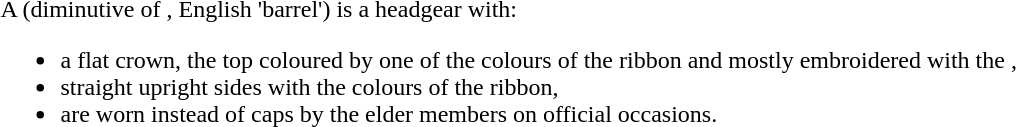<table>
<tr>
<td></td>
<td>A  (diminutive of , English 'barrel') is a headgear with:<br><ul><li>a flat crown, the top coloured by one of the colours of the ribbon and mostly embroidered with the ,</li><li>straight upright sides with the colours of the ribbon,</li><li> are worn instead of caps by the elder members on official occasions.</li></ul></td>
</tr>
</table>
